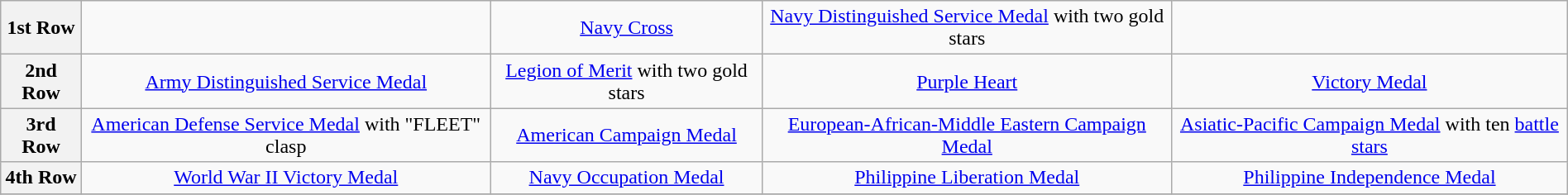<table class="wikitable" style="margin:1em auto; text-align:center;">
<tr>
<th>1st Row</th>
<td></td>
<td><a href='#'>Navy Cross</a></td>
<td><a href='#'>Navy Distinguished Service Medal</a> with two gold stars</td>
<td></td>
</tr>
<tr>
<th>2nd Row</th>
<td><a href='#'>Army Distinguished Service Medal</a></td>
<td><a href='#'>Legion of Merit</a> with two gold stars</td>
<td><a href='#'>Purple Heart</a></td>
<td><a href='#'>Victory Medal</a></td>
</tr>
<tr>
<th>3rd Row</th>
<td><a href='#'>American Defense Service Medal</a> with "FLEET" clasp</td>
<td><a href='#'>American Campaign Medal</a></td>
<td><a href='#'>European-African-Middle Eastern Campaign Medal</a></td>
<td><a href='#'>Asiatic-Pacific Campaign Medal</a> with ten <a href='#'>battle stars</a></td>
</tr>
<tr>
<th>4th Row</th>
<td><a href='#'>World War II Victory Medal</a></td>
<td><a href='#'>Navy Occupation Medal</a></td>
<td><a href='#'>Philippine Liberation Medal</a></td>
<td><a href='#'>Philippine Independence Medal</a></td>
</tr>
<tr>
</tr>
</table>
